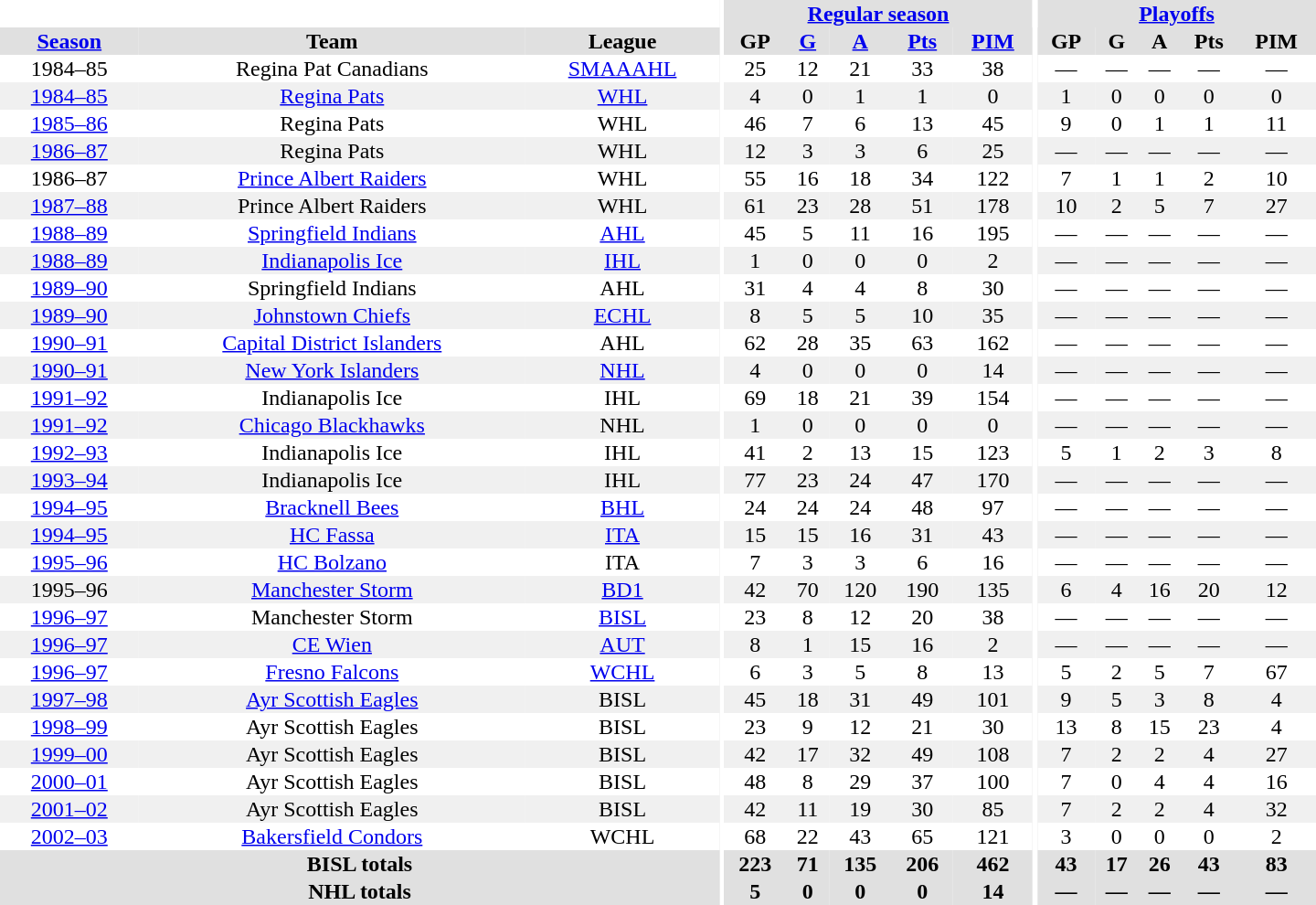<table border="0" cellpadding="1" cellspacing="0" style="text-align:center; width:60em">
<tr bgcolor="#e0e0e0">
<th colspan="3" bgcolor="#ffffff"></th>
<th rowspan="100" bgcolor="#ffffff"></th>
<th colspan="5"><a href='#'>Regular season</a></th>
<th rowspan="100" bgcolor="#ffffff"></th>
<th colspan="5"><a href='#'>Playoffs</a></th>
</tr>
<tr bgcolor="#e0e0e0">
<th><a href='#'>Season</a></th>
<th>Team</th>
<th>League</th>
<th>GP</th>
<th><a href='#'>G</a></th>
<th><a href='#'>A</a></th>
<th><a href='#'>Pts</a></th>
<th><a href='#'>PIM</a></th>
<th>GP</th>
<th>G</th>
<th>A</th>
<th>Pts</th>
<th>PIM</th>
</tr>
<tr>
<td>1984–85</td>
<td>Regina Pat Canadians</td>
<td><a href='#'>SMAAAHL</a></td>
<td>25</td>
<td>12</td>
<td>21</td>
<td>33</td>
<td>38</td>
<td>—</td>
<td>—</td>
<td>—</td>
<td>—</td>
<td>—</td>
</tr>
<tr bgcolor="#f0f0f0">
<td><a href='#'>1984–85</a></td>
<td><a href='#'>Regina Pats</a></td>
<td><a href='#'>WHL</a></td>
<td>4</td>
<td>0</td>
<td>1</td>
<td>1</td>
<td>0</td>
<td>1</td>
<td>0</td>
<td>0</td>
<td>0</td>
<td>0</td>
</tr>
<tr>
<td><a href='#'>1985–86</a></td>
<td>Regina Pats</td>
<td>WHL</td>
<td>46</td>
<td>7</td>
<td>6</td>
<td>13</td>
<td>45</td>
<td>9</td>
<td>0</td>
<td>1</td>
<td>1</td>
<td>11</td>
</tr>
<tr bgcolor="#f0f0f0">
<td><a href='#'>1986–87</a></td>
<td>Regina Pats</td>
<td>WHL</td>
<td>12</td>
<td>3</td>
<td>3</td>
<td>6</td>
<td>25</td>
<td>—</td>
<td>—</td>
<td>—</td>
<td>—</td>
<td>—</td>
</tr>
<tr>
<td>1986–87</td>
<td><a href='#'>Prince Albert Raiders</a></td>
<td>WHL</td>
<td>55</td>
<td>16</td>
<td>18</td>
<td>34</td>
<td>122</td>
<td>7</td>
<td>1</td>
<td>1</td>
<td>2</td>
<td>10</td>
</tr>
<tr bgcolor="#f0f0f0">
<td><a href='#'>1987–88</a></td>
<td>Prince Albert Raiders</td>
<td>WHL</td>
<td>61</td>
<td>23</td>
<td>28</td>
<td>51</td>
<td>178</td>
<td>10</td>
<td>2</td>
<td>5</td>
<td>7</td>
<td>27</td>
</tr>
<tr>
<td><a href='#'>1988–89</a></td>
<td><a href='#'>Springfield Indians</a></td>
<td><a href='#'>AHL</a></td>
<td>45</td>
<td>5</td>
<td>11</td>
<td>16</td>
<td>195</td>
<td>—</td>
<td>—</td>
<td>—</td>
<td>—</td>
<td>—</td>
</tr>
<tr bgcolor="#f0f0f0">
<td><a href='#'>1988–89</a></td>
<td><a href='#'>Indianapolis Ice</a></td>
<td><a href='#'>IHL</a></td>
<td>1</td>
<td>0</td>
<td>0</td>
<td>0</td>
<td>2</td>
<td>—</td>
<td>—</td>
<td>—</td>
<td>—</td>
<td>—</td>
</tr>
<tr>
<td><a href='#'>1989–90</a></td>
<td>Springfield Indians</td>
<td>AHL</td>
<td>31</td>
<td>4</td>
<td>4</td>
<td>8</td>
<td>30</td>
<td>—</td>
<td>—</td>
<td>—</td>
<td>—</td>
<td>—</td>
</tr>
<tr bgcolor="#f0f0f0">
<td><a href='#'>1989–90</a></td>
<td><a href='#'>Johnstown Chiefs</a></td>
<td><a href='#'>ECHL</a></td>
<td>8</td>
<td>5</td>
<td>5</td>
<td>10</td>
<td>35</td>
<td>—</td>
<td>—</td>
<td>—</td>
<td>—</td>
<td>—</td>
</tr>
<tr>
<td><a href='#'>1990–91</a></td>
<td><a href='#'>Capital District Islanders</a></td>
<td>AHL</td>
<td>62</td>
<td>28</td>
<td>35</td>
<td>63</td>
<td>162</td>
<td>—</td>
<td>—</td>
<td>—</td>
<td>—</td>
<td>—</td>
</tr>
<tr bgcolor="#f0f0f0">
<td><a href='#'>1990–91</a></td>
<td><a href='#'>New York Islanders</a></td>
<td><a href='#'>NHL</a></td>
<td>4</td>
<td>0</td>
<td>0</td>
<td>0</td>
<td>14</td>
<td>—</td>
<td>—</td>
<td>—</td>
<td>—</td>
<td>—</td>
</tr>
<tr>
<td><a href='#'>1991–92</a></td>
<td>Indianapolis Ice</td>
<td>IHL</td>
<td>69</td>
<td>18</td>
<td>21</td>
<td>39</td>
<td>154</td>
<td>—</td>
<td>—</td>
<td>—</td>
<td>—</td>
<td>—</td>
</tr>
<tr bgcolor="#f0f0f0">
<td><a href='#'>1991–92</a></td>
<td><a href='#'>Chicago Blackhawks</a></td>
<td>NHL</td>
<td>1</td>
<td>0</td>
<td>0</td>
<td>0</td>
<td>0</td>
<td>—</td>
<td>—</td>
<td>—</td>
<td>—</td>
<td>—</td>
</tr>
<tr>
<td><a href='#'>1992–93</a></td>
<td>Indianapolis Ice</td>
<td>IHL</td>
<td>41</td>
<td>2</td>
<td>13</td>
<td>15</td>
<td>123</td>
<td>5</td>
<td>1</td>
<td>2</td>
<td>3</td>
<td>8</td>
</tr>
<tr bgcolor="#f0f0f0">
<td><a href='#'>1993–94</a></td>
<td>Indianapolis Ice</td>
<td>IHL</td>
<td>77</td>
<td>23</td>
<td>24</td>
<td>47</td>
<td>170</td>
<td>—</td>
<td>—</td>
<td>—</td>
<td>—</td>
<td>—</td>
</tr>
<tr>
<td><a href='#'>1994–95</a></td>
<td><a href='#'>Bracknell Bees</a></td>
<td><a href='#'>BHL</a></td>
<td>24</td>
<td>24</td>
<td>24</td>
<td>48</td>
<td>97</td>
<td>—</td>
<td>—</td>
<td>—</td>
<td>—</td>
<td>—</td>
</tr>
<tr bgcolor="#f0f0f0">
<td><a href='#'>1994–95</a></td>
<td><a href='#'>HC Fassa</a></td>
<td><a href='#'>ITA</a></td>
<td>15</td>
<td>15</td>
<td>16</td>
<td>31</td>
<td>43</td>
<td>—</td>
<td>—</td>
<td>—</td>
<td>—</td>
<td>—</td>
</tr>
<tr>
<td><a href='#'>1995–96</a></td>
<td><a href='#'>HC Bolzano</a></td>
<td>ITA</td>
<td>7</td>
<td>3</td>
<td>3</td>
<td>6</td>
<td>16</td>
<td>—</td>
<td>—</td>
<td>—</td>
<td>—</td>
<td>—</td>
</tr>
<tr bgcolor="#f0f0f0">
<td>1995–96</td>
<td><a href='#'>Manchester Storm</a></td>
<td><a href='#'>BD1</a></td>
<td>42</td>
<td>70</td>
<td>120</td>
<td>190</td>
<td>135</td>
<td>6</td>
<td>4</td>
<td>16</td>
<td>20</td>
<td>12</td>
</tr>
<tr>
<td><a href='#'>1996–97</a></td>
<td>Manchester Storm</td>
<td><a href='#'>BISL</a></td>
<td>23</td>
<td>8</td>
<td>12</td>
<td>20</td>
<td>38</td>
<td>—</td>
<td>—</td>
<td>—</td>
<td>—</td>
<td>—</td>
</tr>
<tr bgcolor="#f0f0f0">
<td><a href='#'>1996–97</a></td>
<td><a href='#'>CE Wien</a></td>
<td><a href='#'>AUT</a></td>
<td>8</td>
<td>1</td>
<td>15</td>
<td>16</td>
<td>2</td>
<td>—</td>
<td>—</td>
<td>—</td>
<td>—</td>
<td>—</td>
</tr>
<tr>
<td><a href='#'>1996–97</a></td>
<td><a href='#'>Fresno Falcons</a></td>
<td><a href='#'>WCHL</a></td>
<td>6</td>
<td>3</td>
<td>5</td>
<td>8</td>
<td>13</td>
<td>5</td>
<td>2</td>
<td>5</td>
<td>7</td>
<td>67</td>
</tr>
<tr bgcolor="#f0f0f0">
<td><a href='#'>1997–98</a></td>
<td><a href='#'>Ayr Scottish Eagles</a></td>
<td>BISL</td>
<td>45</td>
<td>18</td>
<td>31</td>
<td>49</td>
<td>101</td>
<td>9</td>
<td>5</td>
<td>3</td>
<td>8</td>
<td>4</td>
</tr>
<tr>
<td><a href='#'>1998–99</a></td>
<td>Ayr Scottish Eagles</td>
<td>BISL</td>
<td>23</td>
<td>9</td>
<td>12</td>
<td>21</td>
<td>30</td>
<td>13</td>
<td>8</td>
<td>15</td>
<td>23</td>
<td>4</td>
</tr>
<tr bgcolor="#f0f0f0">
<td><a href='#'>1999–00</a></td>
<td>Ayr Scottish Eagles</td>
<td>BISL</td>
<td>42</td>
<td>17</td>
<td>32</td>
<td>49</td>
<td>108</td>
<td>7</td>
<td>2</td>
<td>2</td>
<td>4</td>
<td>27</td>
</tr>
<tr>
<td><a href='#'>2000–01</a></td>
<td>Ayr Scottish Eagles</td>
<td>BISL</td>
<td>48</td>
<td>8</td>
<td>29</td>
<td>37</td>
<td>100</td>
<td>7</td>
<td>0</td>
<td>4</td>
<td>4</td>
<td>16</td>
</tr>
<tr bgcolor="#f0f0f0">
<td><a href='#'>2001–02</a></td>
<td>Ayr Scottish Eagles</td>
<td>BISL</td>
<td>42</td>
<td>11</td>
<td>19</td>
<td>30</td>
<td>85</td>
<td>7</td>
<td>2</td>
<td>2</td>
<td>4</td>
<td>32</td>
</tr>
<tr>
<td><a href='#'>2002–03</a></td>
<td><a href='#'>Bakersfield Condors</a></td>
<td>WCHL</td>
<td>68</td>
<td>22</td>
<td>43</td>
<td>65</td>
<td>121</td>
<td>3</td>
<td>0</td>
<td>0</td>
<td>0</td>
<td>2</td>
</tr>
<tr bgcolor="#e0e0e0">
<th colspan="3">BISL totals</th>
<th>223</th>
<th>71</th>
<th>135</th>
<th>206</th>
<th>462</th>
<th>43</th>
<th>17</th>
<th>26</th>
<th>43</th>
<th>83</th>
</tr>
<tr bgcolor="#e0e0e0">
<th colspan="3">NHL totals</th>
<th>5</th>
<th>0</th>
<th>0</th>
<th>0</th>
<th>14</th>
<th>—</th>
<th>—</th>
<th>—</th>
<th>—</th>
<th>—</th>
</tr>
</table>
